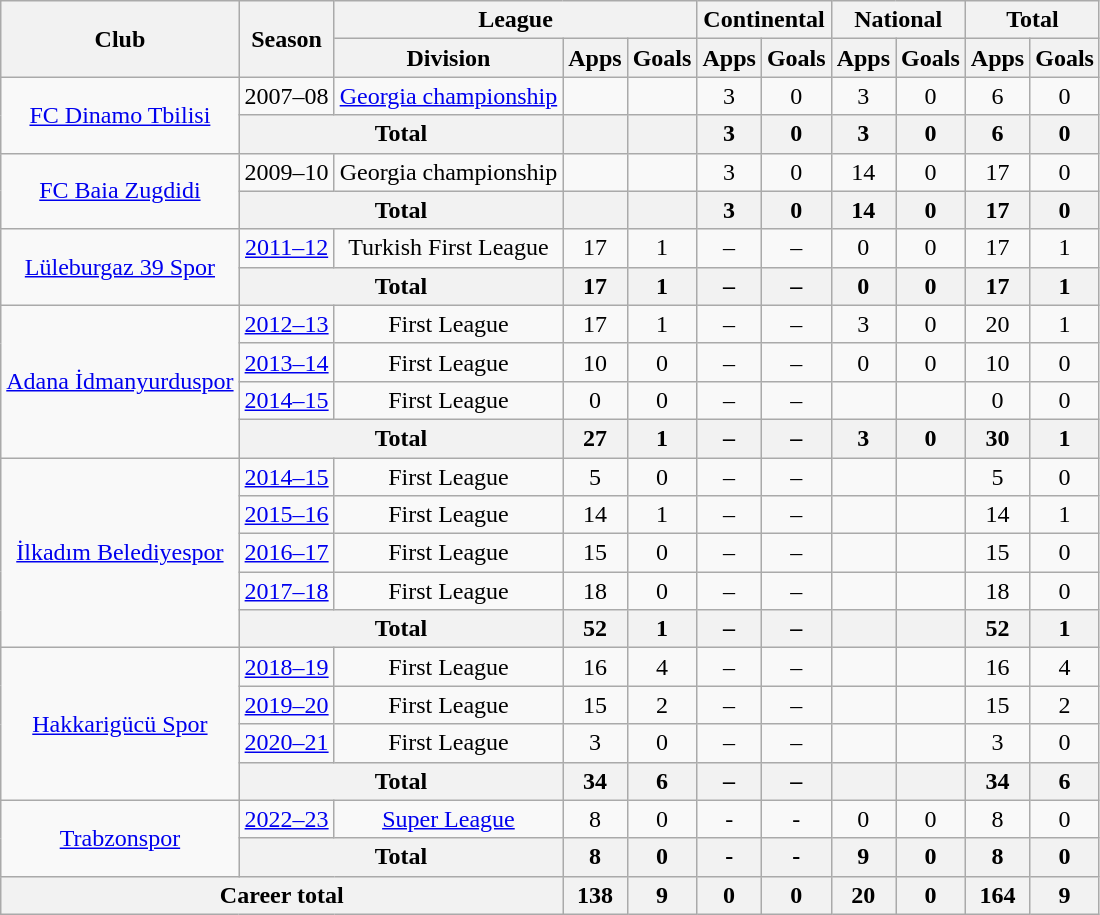<table class="wikitable" style="text-align: center;">
<tr>
<th rowspan=2>Club</th>
<th rowspan=2>Season</th>
<th colspan=3>League</th>
<th colspan=2>Continental</th>
<th colspan=2>National</th>
<th colspan=2>Total</th>
</tr>
<tr>
<th>Division</th>
<th>Apps</th>
<th>Goals</th>
<th>Apps</th>
<th>Goals</th>
<th>Apps</th>
<th>Goals</th>
<th>Apps</th>
<th>Goals</th>
</tr>
<tr>
<td rowspan=2><a href='#'>FC Dinamo Tbilisi</a></td>
<td>2007–08</td>
<td><a href='#'>Georgia championship</a></td>
<td></td>
<td></td>
<td>3</td>
<td>0</td>
<td>3</td>
<td>0</td>
<td>6</td>
<td>0</td>
</tr>
<tr>
<th colspan=2>Total</th>
<th></th>
<th></th>
<th>3</th>
<th>0</th>
<th>3</th>
<th>0</th>
<th>6</th>
<th>0</th>
</tr>
<tr>
<td rowspan=2><a href='#'>FC Baia Zugdidi</a></td>
<td>2009–10</td>
<td>Georgia championship</td>
<td></td>
<td></td>
<td>3</td>
<td>0</td>
<td>14</td>
<td>0</td>
<td>17</td>
<td>0</td>
</tr>
<tr>
<th colspan=2>Total</th>
<th></th>
<th></th>
<th>3</th>
<th>0</th>
<th>14</th>
<th>0</th>
<th>17</th>
<th>0</th>
</tr>
<tr>
<td rowspan=2><a href='#'>Lüleburgaz 39 Spor</a></td>
<td><a href='#'>2011–12</a></td>
<td>Turkish First League</td>
<td>17</td>
<td>1</td>
<td>–</td>
<td>–</td>
<td>0</td>
<td>0</td>
<td>17</td>
<td>1</td>
</tr>
<tr>
<th colspan=2>Total</th>
<th>17</th>
<th>1</th>
<th>–</th>
<th>–</th>
<th>0</th>
<th>0</th>
<th>17</th>
<th>1</th>
</tr>
<tr>
<td rowspan=4><a href='#'>Adana İdmanyurduspor</a></td>
<td><a href='#'>2012–13</a></td>
<td>First League</td>
<td>17</td>
<td>1</td>
<td>–</td>
<td>–</td>
<td>3</td>
<td>0</td>
<td>20</td>
<td>1</td>
</tr>
<tr>
<td><a href='#'>2013–14</a></td>
<td>First League</td>
<td>10</td>
<td>0</td>
<td>–</td>
<td>–</td>
<td>0</td>
<td>0</td>
<td>10</td>
<td>0</td>
</tr>
<tr>
<td><a href='#'>2014–15</a></td>
<td>First League</td>
<td>0</td>
<td>0</td>
<td>–</td>
<td>–</td>
<td></td>
<td></td>
<td>0</td>
<td>0</td>
</tr>
<tr>
<th colspan=2>Total</th>
<th>27</th>
<th>1</th>
<th>–</th>
<th>–</th>
<th>3</th>
<th>0</th>
<th>30</th>
<th>1</th>
</tr>
<tr>
<td rowspan=5><a href='#'>İlkadım Belediyespor</a></td>
<td><a href='#'>2014–15</a></td>
<td>First League</td>
<td>5</td>
<td>0</td>
<td>–</td>
<td>–</td>
<td></td>
<td></td>
<td>5</td>
<td>0</td>
</tr>
<tr>
<td><a href='#'>2015–16</a></td>
<td>First League</td>
<td>14</td>
<td>1</td>
<td>–</td>
<td>–</td>
<td></td>
<td></td>
<td>14</td>
<td>1</td>
</tr>
<tr>
<td><a href='#'>2016–17</a></td>
<td>First League</td>
<td>15</td>
<td>0</td>
<td>–</td>
<td>–</td>
<td></td>
<td></td>
<td>15</td>
<td>0</td>
</tr>
<tr>
<td><a href='#'>2017–18</a></td>
<td>First League</td>
<td>18</td>
<td>0</td>
<td>–</td>
<td>–</td>
<td></td>
<td></td>
<td>18</td>
<td>0</td>
</tr>
<tr>
<th colspan=2>Total</th>
<th>52</th>
<th>1</th>
<th>–</th>
<th>–</th>
<th></th>
<th></th>
<th>52</th>
<th>1</th>
</tr>
<tr>
<td rowspan=4><a href='#'>Hakkarigücü Spor</a></td>
<td><a href='#'>2018–19</a></td>
<td>First League</td>
<td>16</td>
<td>4</td>
<td>–</td>
<td>–</td>
<td></td>
<td></td>
<td>16</td>
<td>4</td>
</tr>
<tr>
<td><a href='#'>2019–20</a></td>
<td>First League</td>
<td>15</td>
<td>2</td>
<td>–</td>
<td>–</td>
<td></td>
<td></td>
<td>15</td>
<td>2</td>
</tr>
<tr>
<td><a href='#'>2020–21</a></td>
<td>First League</td>
<td>3</td>
<td>0</td>
<td>–</td>
<td>–</td>
<td></td>
<td></td>
<td>3</td>
<td>0</td>
</tr>
<tr>
<th colspan=2>Total</th>
<th>34</th>
<th>6</th>
<th>–</th>
<th>–</th>
<th></th>
<th></th>
<th>34</th>
<th>6</th>
</tr>
<tr>
<td rowspan=2><a href='#'>Trabzonspor</a></td>
<td><a href='#'>2022–23</a></td>
<td><a href='#'>Super League</a></td>
<td>8</td>
<td>0</td>
<td>-</td>
<td>-</td>
<td>0</td>
<td>0</td>
<td>8</td>
<td>0</td>
</tr>
<tr>
<th colspan="2">Total</th>
<th>8</th>
<th>0</th>
<th>-</th>
<th>-</th>
<th>9</th>
<th>0</th>
<th>8</th>
<th>0</th>
</tr>
<tr>
<th colspan=3>Career total</th>
<th>138</th>
<th>9</th>
<th>0</th>
<th>0</th>
<th>20</th>
<th>0</th>
<th>164</th>
<th>9</th>
</tr>
</table>
